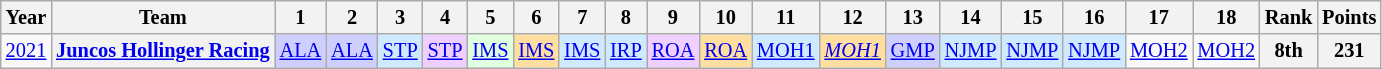<table class="wikitable" style="text-align:center; font-size:85%">
<tr>
<th>Year</th>
<th>Team</th>
<th>1</th>
<th>2</th>
<th>3</th>
<th>4</th>
<th>5</th>
<th>6</th>
<th>7</th>
<th>8</th>
<th>9</th>
<th>10</th>
<th>11</th>
<th>12</th>
<th>13</th>
<th>14</th>
<th>15</th>
<th>16</th>
<th>17</th>
<th>18</th>
<th>Rank</th>
<th>Points</th>
</tr>
<tr>
<td><a href='#'>2021</a></td>
<th nowrap><a href='#'>Juncos Hollinger Racing</a></th>
<td style="background:#CFCFFF;"><a href='#'>ALA</a><br></td>
<td style="background:#CFCFFF;"><a href='#'>ALA</a><br></td>
<td style="background:#CFEAFF;"><a href='#'>STP</a><br></td>
<td style="background:#EFCFFF;"><a href='#'>STP</a><br></td>
<td style="background:#DFFFDF;"><a href='#'>IMS</a><br></td>
<td style="background:#FFDF9F;"><a href='#'>IMS</a><br></td>
<td style="background:#CFEAFF;"><a href='#'>IMS</a><br></td>
<td style="background:#CFEAFF;"><a href='#'>IRP</a><br></td>
<td style="background:#EFCFFF;"><a href='#'>ROA</a><br></td>
<td style="background:#FFDF9F;"><a href='#'>ROA</a><br></td>
<td style="background:#CFEAFF;"><a href='#'>MOH1</a><br></td>
<td style="background:#FFDF9F;"><em><a href='#'>MOH1</a></em><br></td>
<td style="background:#CFCFFF;"><a href='#'>GMP</a><br></td>
<td style="background:#CFEAFF;"><a href='#'>NJMP</a><br></td>
<td style="background:#CFEAFF;"><a href='#'>NJMP</a><br></td>
<td style="background:#CFEAFF;"><a href='#'>NJMP</a><br></td>
<td><a href='#'>MOH2</a></td>
<td><a href='#'>MOH2</a></td>
<th>8th</th>
<th>231</th>
</tr>
</table>
